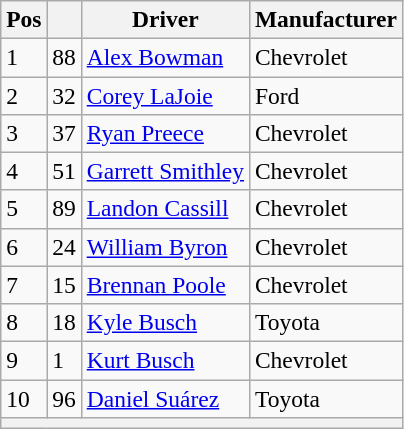<table class="wikitable" style="font-size:98%">
<tr>
<th>Pos</th>
<th></th>
<th>Driver</th>
<th>Manufacturer</th>
</tr>
<tr>
<td>1</td>
<td>88</td>
<td><a href='#'>Alex Bowman</a></td>
<td>Chevrolet</td>
</tr>
<tr>
<td>2</td>
<td>32</td>
<td><a href='#'>Corey LaJoie</a></td>
<td>Ford</td>
</tr>
<tr>
<td>3</td>
<td>37</td>
<td><a href='#'>Ryan Preece</a></td>
<td>Chevrolet</td>
</tr>
<tr>
<td>4</td>
<td>51</td>
<td><a href='#'>Garrett Smithley</a></td>
<td>Chevrolet</td>
</tr>
<tr>
<td>5</td>
<td>89</td>
<td><a href='#'>Landon Cassill</a></td>
<td>Chevrolet</td>
</tr>
<tr>
<td>6</td>
<td>24</td>
<td><a href='#'>William Byron</a></td>
<td>Chevrolet</td>
</tr>
<tr>
<td>7</td>
<td>15</td>
<td><a href='#'>Brennan Poole</a></td>
<td>Chevrolet</td>
</tr>
<tr>
<td>8</td>
<td>18</td>
<td><a href='#'>Kyle Busch</a></td>
<td>Toyota</td>
</tr>
<tr>
<td>9</td>
<td>1</td>
<td><a href='#'>Kurt Busch</a></td>
<td>Chevrolet</td>
</tr>
<tr>
<td>10</td>
<td>96</td>
<td><a href='#'>Daniel Suárez</a></td>
<td>Toyota</td>
</tr>
<tr>
<th colspan=4></th>
</tr>
</table>
